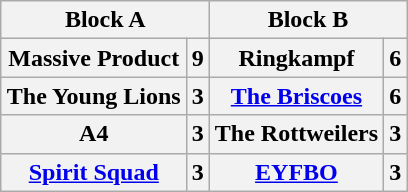<table class="wikitable" style="margin: 1em auto 1em auto">
<tr>
<th colspan="2">Block A</th>
<th colspan="2">Block B</th>
</tr>
<tr>
<th>Massive Product<br></th>
<th>9</th>
<th>Ringkampf<br></th>
<th>6</th>
</tr>
<tr>
<th>The Young Lions<br></th>
<th>3</th>
<th><a href='#'>The Briscoes</a><br></th>
<th>6</th>
</tr>
<tr>
<th>A4<br></th>
<th>3</th>
<th>The Rottweilers<br></th>
<th>3</th>
</tr>
<tr>
<th><a href='#'>Spirit Squad</a><br></th>
<th>3</th>
<th><a href='#'>EYFBO</a><br></th>
<th>3</th>
</tr>
</table>
